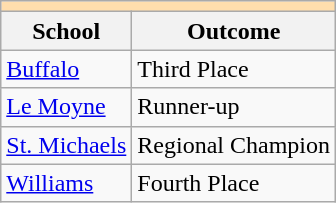<table class="wikitable" style="float:left; margin-right:1em;">
<tr>
<th colspan="3" style="background:#ffdead;"></th>
</tr>
<tr>
<th>School</th>
<th>Outcome</th>
</tr>
<tr>
<td><a href='#'>Buffalo</a></td>
<td>Third Place</td>
</tr>
<tr>
<td><a href='#'>Le Moyne</a></td>
<td>Runner-up</td>
</tr>
<tr>
<td><a href='#'>St. Michaels</a></td>
<td>Regional Champion</td>
</tr>
<tr>
<td><a href='#'>Williams</a></td>
<td>Fourth Place</td>
</tr>
</table>
